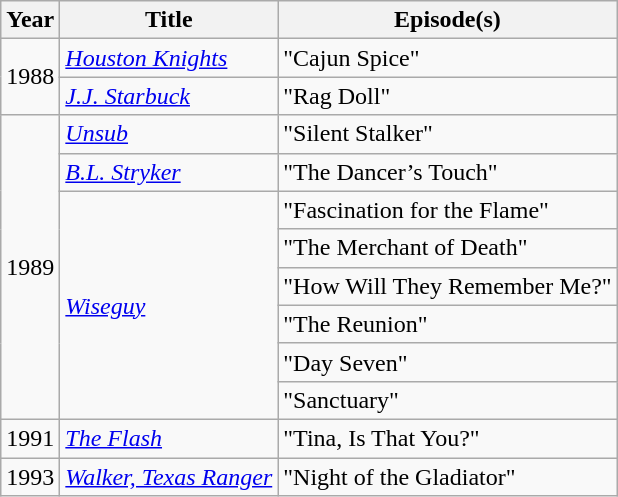<table class="wikitable">
<tr>
<th>Year</th>
<th>Title</th>
<th>Episode(s)</th>
</tr>
<tr>
<td rowspan=2>1988</td>
<td><em><a href='#'>Houston Knights</a></em></td>
<td>"Cajun Spice"</td>
</tr>
<tr>
<td><em><a href='#'>J.J. Starbuck</a></em></td>
<td>"Rag Doll"</td>
</tr>
<tr>
<td rowspan=8>1989</td>
<td><em><a href='#'>Unsub</a></em></td>
<td>"Silent Stalker"</td>
</tr>
<tr>
<td><em><a href='#'>B.L. Stryker</a></em></td>
<td>"The Dancer’s Touch"</td>
</tr>
<tr>
<td rowspan=6><em><a href='#'>Wiseguy</a></em></td>
<td>"Fascination for the Flame"</td>
</tr>
<tr>
<td>"The Merchant of Death"</td>
</tr>
<tr>
<td>"How Will They Remember Me?"</td>
</tr>
<tr>
<td>"The Reunion"</td>
</tr>
<tr>
<td>"Day Seven"</td>
</tr>
<tr>
<td>"Sanctuary"</td>
</tr>
<tr>
<td>1991</td>
<td><em><a href='#'>The Flash</a></em></td>
<td>"Tina, Is That You?"</td>
</tr>
<tr>
<td>1993</td>
<td><em><a href='#'>Walker, Texas Ranger</a></em></td>
<td>"Night of the Gladiator"</td>
</tr>
</table>
